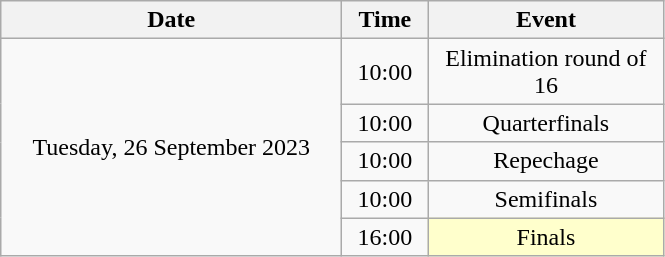<table class = "wikitable" style="text-align:center;">
<tr>
<th width=220>Date</th>
<th width=50>Time</th>
<th width=150>Event</th>
</tr>
<tr>
<td rowspan=5>Tuesday, 26 September 2023</td>
<td>10:00</td>
<td>Elimination round of 16</td>
</tr>
<tr>
<td>10:00</td>
<td>Quarterfinals</td>
</tr>
<tr>
<td>10:00</td>
<td>Repechage</td>
</tr>
<tr>
<td>10:00</td>
<td>Semifinals</td>
</tr>
<tr>
<td>16:00</td>
<td bgcolor=ffffcc>Finals</td>
</tr>
</table>
